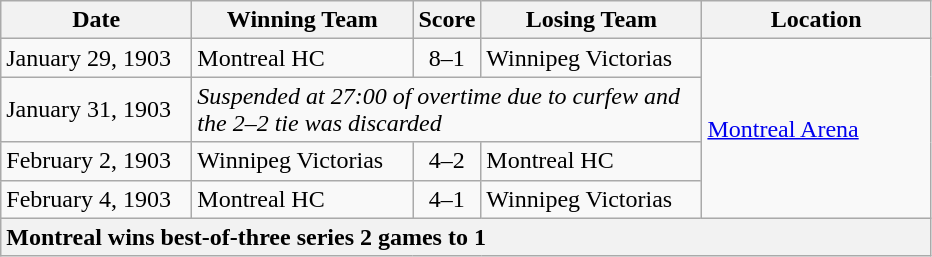<table class="wikitable">
<tr>
<th width="120">Date</th>
<th width="140">Winning Team</th>
<th width="5">Score</th>
<th width="140">Losing Team</th>
<th width="145">Location</th>
</tr>
<tr>
<td>January 29, 1903</td>
<td>Montreal HC</td>
<td align="center">8–1</td>
<td>Winnipeg Victorias</td>
<td rowspan="4"><a href='#'>Montreal Arena</a></td>
</tr>
<tr>
<td>January 31, 1903</td>
<td colspan="3"><em>Suspended at 27:00 of overtime due to curfew and the 2–2 tie was discarded</em></td>
</tr>
<tr>
<td>February 2, 1903</td>
<td>Winnipeg Victorias</td>
<td align="center">4–2</td>
<td>Montreal HC</td>
</tr>
<tr>
<td>February 4, 1903</td>
<td>Montreal HC</td>
<td align="center">4–1</td>
<td>Winnipeg Victorias</td>
</tr>
<tr>
<th colspan="5" style="text-align:left;">Montreal wins best-of-three series 2 games to 1</th>
</tr>
</table>
